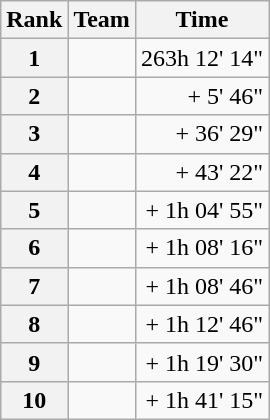<table class="wikitable">
<tr>
<th scope="col">Rank</th>
<th scope="col">Team</th>
<th scope="col">Time</th>
</tr>
<tr>
<th scope="row">1</th>
<td>  </td>
<td style="text-align:right;">263h 12' 14"</td>
</tr>
<tr>
<th scope="row">2</th>
<td> </td>
<td style="text-align:right;">+ 5' 46"</td>
</tr>
<tr>
<th scope="row">3</th>
<td> </td>
<td style="text-align:right;">+ 36' 29"</td>
</tr>
<tr>
<th scope="row">4</th>
<td> </td>
<td style="text-align:right;">+ 43' 22"</td>
</tr>
<tr>
<th scope="row">5</th>
<td> </td>
<td style="text-align:right;">+ 1h 04' 55"</td>
</tr>
<tr>
<th scope="row">6</th>
<td> </td>
<td style="text-align:right;">+ 1h 08' 16"</td>
</tr>
<tr>
<th scope="row">7</th>
<td> </td>
<td style="text-align:right;">+ 1h 08' 46"</td>
</tr>
<tr>
<th scope="row">8</th>
<td></td>
<td style="text-align:right;">+ 1h 12' 46"</td>
</tr>
<tr>
<th scope="row">9</th>
<td> </td>
<td style="text-align:right;">+ 1h 19' 30"</td>
</tr>
<tr>
<th scope="row">10</th>
<td> </td>
<td style="text-align:right;">+ 1h 41' 15"</td>
</tr>
</table>
